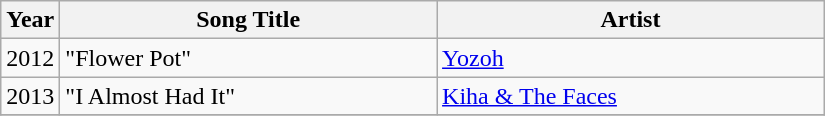<table class="wikitable" style="width:550px">
<tr>
<th width=10>Year</th>
<th>Song Title</th>
<th>Artist</th>
</tr>
<tr>
<td>2012</td>
<td>"Flower Pot" </td>
<td><a href='#'>Yozoh</a></td>
</tr>
<tr>
<td>2013</td>
<td>"I Almost Had It" </td>
<td><a href='#'>Kiha & The Faces</a></td>
</tr>
<tr>
</tr>
</table>
